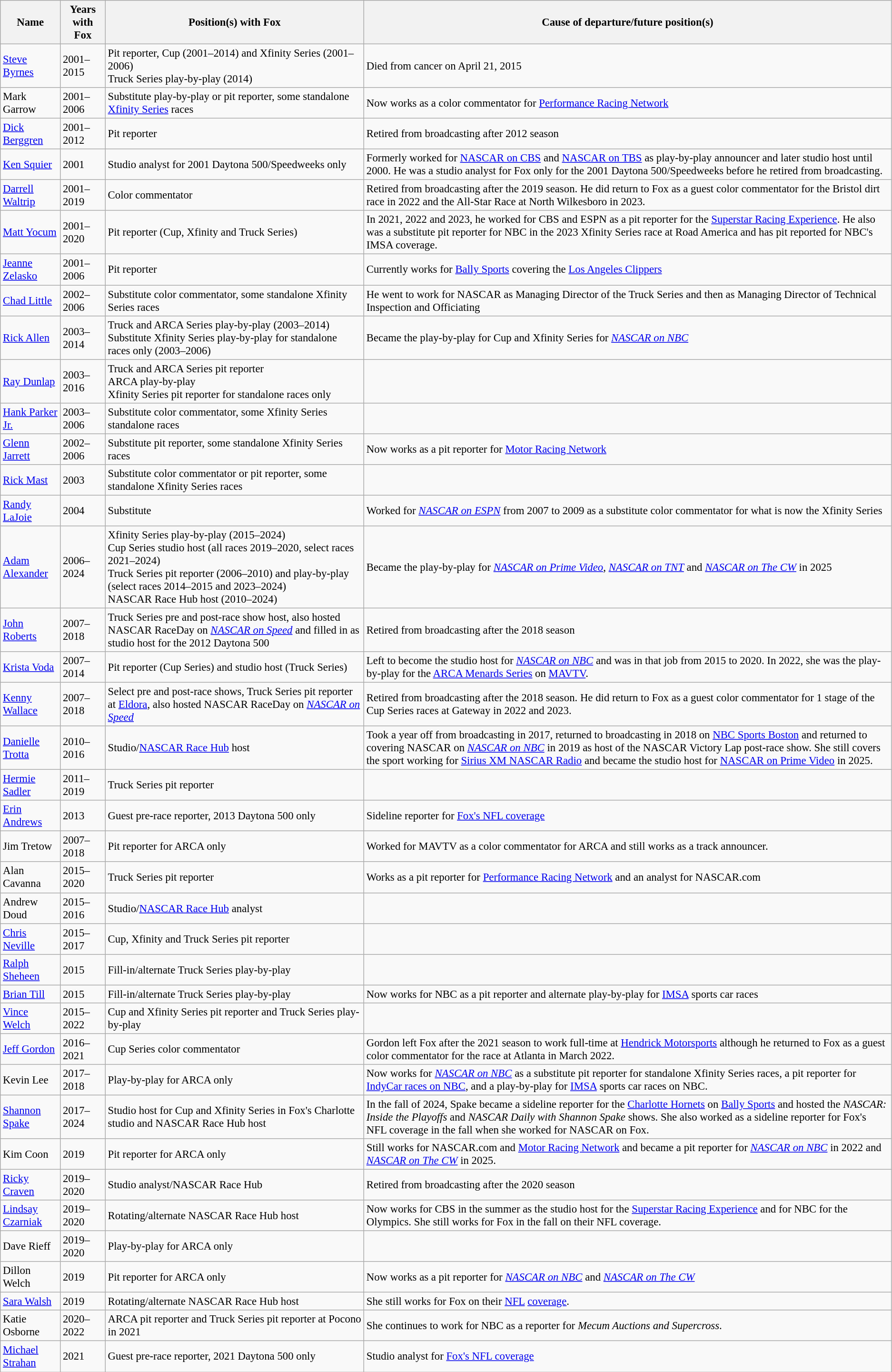<table class="wikitable" style="font-size: 95%;">
<tr>
<th>Name</th>
<th>Years with Fox</th>
<th>Position(s) with Fox</th>
<th>Cause of departure/future position(s)</th>
</tr>
<tr>
<td><a href='#'>Steve Byrnes</a></td>
<td>2001–2015</td>
<td>Pit reporter, Cup (2001–2014) and Xfinity Series (2001–2006) <br> Truck Series play-by-play (2014)</td>
<td>Died from cancer on April 21, 2015</td>
</tr>
<tr>
<td>Mark Garrow</td>
<td>2001–2006</td>
<td>Substitute play-by-play or pit reporter, some standalone <a href='#'>Xfinity Series</a> races</td>
<td>Now works as a color commentator for <a href='#'>Performance Racing Network</a></td>
</tr>
<tr>
<td><a href='#'>Dick Berggren</a></td>
<td>2001–2012</td>
<td>Pit reporter</td>
<td>Retired from broadcasting after 2012 season</td>
</tr>
<tr>
<td><a href='#'>Ken Squier</a></td>
<td>2001</td>
<td>Studio analyst for 2001 Daytona 500/Speedweeks only</td>
<td>Formerly worked for <a href='#'>NASCAR on CBS</a> and <a href='#'>NASCAR on TBS</a> as play-by-play announcer and later studio host until 2000. He was a studio analyst for Fox only for the 2001 Daytona 500/Speedweeks before he retired from broadcasting.</td>
</tr>
<tr>
<td><a href='#'>Darrell Waltrip</a></td>
<td>2001–2019</td>
<td>Color commentator</td>
<td>Retired from broadcasting after the 2019 season. He did return to Fox as a guest color commentator for the Bristol dirt race in 2022 and the All-Star Race at North Wilkesboro in 2023.</td>
</tr>
<tr>
<td><a href='#'>Matt Yocum</a></td>
<td>2001–2020</td>
<td>Pit reporter (Cup, Xfinity and Truck Series)</td>
<td>In 2021, 2022 and 2023, he worked for CBS and ESPN as a pit reporter for the <a href='#'>Superstar Racing Experience</a>. He also was a substitute pit reporter for NBC in the 2023 Xfinity Series race at Road America and has pit reported for NBC's IMSA coverage.</td>
</tr>
<tr>
<td><a href='#'>Jeanne Zelasko</a></td>
<td>2001–2006</td>
<td>Pit reporter</td>
<td>Currently works for <a href='#'>Bally Sports</a> covering the <a href='#'>Los Angeles Clippers</a></td>
</tr>
<tr>
<td><a href='#'>Chad Little</a></td>
<td>2002–2006</td>
<td>Substitute color commentator, some standalone Xfinity Series races</td>
<td>He went to work for NASCAR as Managing Director of the Truck Series and then as Managing Director of Technical Inspection and Officiating</td>
</tr>
<tr>
<td><a href='#'>Rick Allen</a></td>
<td>2003–2014</td>
<td>Truck and ARCA Series play-by-play (2003–2014) <br> Substitute Xfinity Series play-by-play for standalone races only (2003–2006)</td>
<td>Became the play-by-play for Cup and Xfinity Series for <em><a href='#'>NASCAR on NBC</a></em></td>
</tr>
<tr>
<td><a href='#'>Ray Dunlap</a></td>
<td>2003–2016</td>
<td>Truck and ARCA Series pit reporter <br> ARCA play-by-play <br> Xfinity Series pit reporter for standalone races only</td>
<td></td>
</tr>
<tr>
<td><a href='#'>Hank Parker Jr.</a></td>
<td>2003–2006</td>
<td>Substitute color commentator, some Xfinity Series standalone races</td>
<td></td>
</tr>
<tr>
<td><a href='#'>Glenn Jarrett</a></td>
<td>2002–2006</td>
<td>Substitute pit reporter, some standalone Xfinity Series races</td>
<td>Now works as a pit reporter for <a href='#'>Motor Racing Network</a></td>
</tr>
<tr>
<td><a href='#'>Rick Mast</a></td>
<td>2003</td>
<td>Substitute color commentator or pit reporter, some standalone Xfinity Series races</td>
<td></td>
</tr>
<tr>
<td><a href='#'>Randy LaJoie</a></td>
<td>2004</td>
<td>Substitute</td>
<td>Worked for <em><a href='#'>NASCAR on ESPN</a></em> from 2007 to 2009 as a substitute color commentator for what is now the Xfinity Series</td>
</tr>
<tr>
<td><a href='#'>Adam Alexander</a></td>
<td>2006–2024</td>
<td>Xfinity Series play-by-play (2015–2024) <br> Cup Series studio host (all races 2019–2020, select races 2021–2024) <br> Truck Series pit reporter (2006–2010) and play-by-play (select races 2014–2015 and 2023–2024) <br> NASCAR Race Hub host (2010–2024)</td>
<td>Became the play-by-play for <em><a href='#'>NASCAR on Prime Video</a></em>, <em><a href='#'>NASCAR on TNT</a></em> and <em><a href='#'>NASCAR on The CW</a></em> in 2025</td>
</tr>
<tr>
<td><a href='#'>John Roberts</a></td>
<td>2007–2018</td>
<td>Truck Series pre and post-race show host, also hosted NASCAR RaceDay on <em><a href='#'>NASCAR on Speed</a></em> and filled in as studio host for the 2012 Daytona 500</td>
<td>Retired from broadcasting after the 2018 season</td>
</tr>
<tr>
<td><a href='#'>Krista Voda</a></td>
<td>2007–2014</td>
<td>Pit reporter (Cup Series) and studio host (Truck Series)</td>
<td>Left to become the studio host for <em><a href='#'>NASCAR on NBC</a></em> and was in that job from 2015 to 2020. In 2022, she was the play-by-play for the <a href='#'>ARCA Menards Series</a> on <a href='#'>MAVTV</a>.</td>
</tr>
<tr>
<td><a href='#'>Kenny Wallace</a></td>
<td>2007–2018</td>
<td>Select pre and post-race shows, Truck Series pit reporter at <a href='#'>Eldora</a>, also hosted NASCAR RaceDay on <em><a href='#'>NASCAR on Speed</a></em></td>
<td>Retired from broadcasting after the 2018 season. He did return to Fox as a guest color commentator for 1 stage of the Cup Series races at Gateway in 2022 and 2023.</td>
</tr>
<tr>
<td><a href='#'>Danielle Trotta</a></td>
<td>2010–2016</td>
<td>Studio/<a href='#'>NASCAR Race Hub</a> host</td>
<td>Took a year off from broadcasting in 2017, returned to broadcasting in 2018 on <a href='#'>NBC Sports Boston</a> and returned to covering NASCAR on <em><a href='#'>NASCAR on NBC</a></em> in 2019 as host of the NASCAR Victory Lap post-race show. She still covers the sport working for <a href='#'>Sirius XM NASCAR Radio</a> and became the studio host for <a href='#'>NASCAR on Prime Video</a> in 2025.</td>
</tr>
<tr>
<td><a href='#'>Hermie Sadler</a></td>
<td>2011–2019</td>
<td>Truck Series pit reporter</td>
<td></td>
</tr>
<tr>
<td><a href='#'>Erin Andrews</a></td>
<td>2013</td>
<td>Guest pre-race reporter, 2013 Daytona 500 only</td>
<td>Sideline reporter for <a href='#'>Fox's NFL coverage</a></td>
</tr>
<tr>
<td>Jim Tretow</td>
<td>2007–2018</td>
<td>Pit reporter for ARCA only</td>
<td>Worked for MAVTV as a color commentator for ARCA and still works as a track announcer.</td>
</tr>
<tr>
<td>Alan Cavanna</td>
<td>2015–2020</td>
<td>Truck Series pit reporter</td>
<td>Works as a pit reporter for <a href='#'>Performance Racing Network</a> and an analyst for NASCAR.com</td>
</tr>
<tr>
<td>Andrew Doud</td>
<td>2015–2016</td>
<td>Studio/<a href='#'>NASCAR Race Hub</a> analyst</td>
<td></td>
</tr>
<tr>
<td><a href='#'>Chris Neville</a></td>
<td>2015–2017</td>
<td>Cup, Xfinity and Truck Series pit reporter</td>
<td></td>
</tr>
<tr>
<td><a href='#'>Ralph Sheheen</a></td>
<td>2015</td>
<td>Fill-in/alternate Truck Series play-by-play</td>
<td></td>
</tr>
<tr>
<td><a href='#'>Brian Till</a></td>
<td>2015</td>
<td>Fill-in/alternate Truck Series play-by-play</td>
<td>Now works for NBC as a pit reporter and alternate play-by-play for <a href='#'>IMSA</a> sports car races</td>
</tr>
<tr>
<td><a href='#'>Vince Welch</a></td>
<td>2015–2022</td>
<td>Cup and Xfinity Series pit reporter and Truck Series play-by-play</td>
<td></td>
</tr>
<tr>
<td><a href='#'>Jeff Gordon</a></td>
<td>2016–2021</td>
<td>Cup Series color commentator</td>
<td>Gordon left Fox after the 2021 season to work full-time at <a href='#'>Hendrick Motorsports</a> although he returned to Fox as a guest color commentator for the race at Atlanta in March 2022.</td>
</tr>
<tr>
<td>Kevin Lee</td>
<td>2017–2018</td>
<td>Play-by-play for ARCA only</td>
<td>Now works for <em><a href='#'>NASCAR on NBC</a></em> as a substitute pit reporter for standalone Xfinity Series races, a pit reporter for <a href='#'>IndyCar races on NBC</a>, and a play-by-play for <a href='#'>IMSA</a> sports car races on NBC.</td>
</tr>
<tr>
<td><a href='#'>Shannon Spake</a></td>
<td>2017–2024</td>
<td>Studio host for Cup and Xfinity Series in Fox's Charlotte studio and NASCAR Race Hub host</td>
<td>In the fall of 2024, Spake became a sideline reporter for the <a href='#'>Charlotte Hornets</a> on <a href='#'>Bally Sports</a> and hosted the <em>NASCAR: Inside the Playoffs</em> and <em>NASCAR Daily with Shannon Spake</em> shows. She also worked as a sideline reporter for Fox's NFL coverage in the fall when she worked for NASCAR on Fox.</td>
</tr>
<tr>
<td>Kim Coon</td>
<td>2019</td>
<td>Pit reporter for ARCA only</td>
<td>Still works for NASCAR.com and <a href='#'>Motor Racing Network</a> and became a pit reporter for <em><a href='#'>NASCAR on NBC</a></em> in 2022 and <em><a href='#'>NASCAR on The CW</a></em> in 2025.</td>
</tr>
<tr>
<td><a href='#'>Ricky Craven</a></td>
<td>2019–2020</td>
<td>Studio analyst/NASCAR Race Hub</td>
<td>Retired from broadcasting after the 2020 season</td>
</tr>
<tr>
<td><a href='#'>Lindsay Czarniak</a></td>
<td>2019–2020</td>
<td>Rotating/alternate NASCAR Race Hub host</td>
<td>Now works for CBS in the summer as the studio host for the <a href='#'>Superstar Racing Experience</a> and for NBC for the Olympics. She still works for Fox in the fall on their NFL coverage.</td>
</tr>
<tr>
<td>Dave Rieff</td>
<td>2019–2020</td>
<td>Play-by-play for ARCA only</td>
<td></td>
</tr>
<tr>
<td>Dillon Welch</td>
<td>2019</td>
<td>Pit reporter for ARCA only</td>
<td>Now works as a pit reporter for <em><a href='#'>NASCAR on NBC</a></em> and <em><a href='#'>NASCAR on The CW</a></em></td>
</tr>
<tr>
<td><a href='#'>Sara Walsh</a></td>
<td>2019</td>
<td>Rotating/alternate NASCAR Race Hub host</td>
<td>She still works for Fox on their <a href='#'>NFL</a> <a href='#'>coverage</a>.</td>
</tr>
<tr>
<td>Katie Osborne</td>
<td>2020–2022</td>
<td>ARCA pit reporter and Truck Series pit reporter at Pocono in 2021</td>
<td>She continues to work for NBC as a reporter for <em>Mecum Auctions and Supercross</em>.</td>
</tr>
<tr>
<td><a href='#'>Michael Strahan</a></td>
<td>2021</td>
<td>Guest pre-race reporter, 2021 Daytona 500 only</td>
<td>Studio analyst for <a href='#'>Fox's NFL coverage</a></td>
</tr>
</table>
